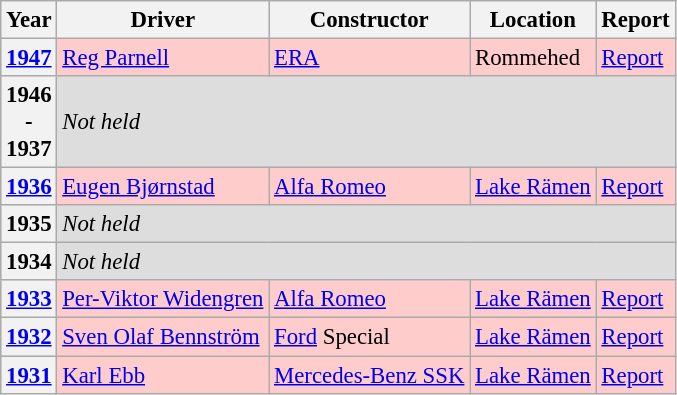<table class="wikitable" style="font-size: 95%;">
<tr>
<th>Year</th>
<th>Driver</th>
<th>Constructor</th>
<th>Location</th>
<th>Report</th>
</tr>
<tr style="background:#FFCCCC;">
<th><a href='#'>1947</a></th>
<td> <a href='#'>Reg Parnell</a></td>
<td><a href='#'>ERA</a></td>
<td>Rommehed</td>
<td><a href='#'>Report</a></td>
</tr>
<tr style="background:#DDDDDD;">
<th>1946<br>-<br>1937</th>
<td COLSPAN=4><em>Not held</em></td>
</tr>
<tr style="background:#FFCCCC;">
<th><a href='#'>1936</a></th>
<td> <a href='#'>Eugen Bjørnstad</a></td>
<td><a href='#'>Alfa Romeo</a></td>
<td><a href='#'>Lake Rämen</a></td>
<td><a href='#'>Report</a></td>
</tr>
<tr style="background:#DDDDDD;">
<th>1935</th>
<td COLSPAN=4><em>Not held</em></td>
</tr>
<tr style="background:#DDDDDD;">
<th>1934</th>
<td COLSPAN=4><em>Not held</em></td>
</tr>
<tr style="background:#FFCCCC;">
<th><a href='#'>1933</a></th>
<td> <a href='#'>Per-Viktor Widengren</a></td>
<td><a href='#'>Alfa Romeo</a></td>
<td><a href='#'>Lake Rämen</a></td>
<td><a href='#'>Report</a></td>
</tr>
<tr style="background:#FFCCCC;">
<th><a href='#'>1932</a></th>
<td> <a href='#'>Sven Olaf Bennström</a></td>
<td><a href='#'>Ford</a> Special</td>
<td><a href='#'>Lake Rämen</a></td>
<td><a href='#'>Report</a></td>
</tr>
<tr style="background:#FFCCCC;">
<th><a href='#'>1931</a></th>
<td> <a href='#'>Karl Ebb</a></td>
<td><a href='#'>Mercedes-Benz SSK</a></td>
<td><a href='#'>Lake Rämen</a></td>
<td><a href='#'>Report</a></td>
</tr>
</table>
